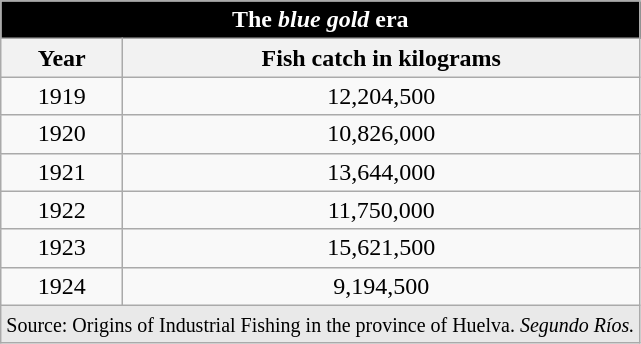<table class="wikitable">
<tr>
<th colspan="2" style="background: black; color: white;">The <em>blue gold</em> era</th>
</tr>
<tr>
<th colspan="1" align="center">Year</th>
<th colspan="1" align="center"><strong>Fish catch in kilograms</strong></th>
</tr>
<tr>
<td align="center">1919</td>
<td align="center">12,204,500</td>
</tr>
<tr>
<td align="center">1920</td>
<td align="center">10,826,000</td>
</tr>
<tr>
<td align="center">1921</td>
<td align="center">13,644,000</td>
</tr>
<tr>
<td align="center">1922</td>
<td align="center">11,750,000</td>
</tr>
<tr>
<td align="center">1923</td>
<td align="center">15,621,500</td>
</tr>
<tr>
<td align="center">1924</td>
<td align="center">9,194,500</td>
</tr>
<tr>
<td colspan="2" style="background:#e9e9e9;" align="center"><small>Source: Origins of Industrial Fishing in the province of Huelva. <em>Segundo Ríos.</em></small></td>
</tr>
</table>
